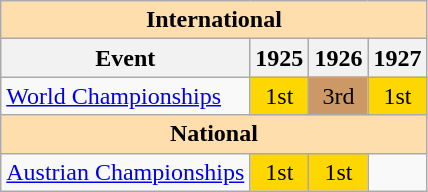<table class="wikitable" style="text-align:center">
<tr>
<th style="background-color: #ffdead; " colspan=4 align=center>International</th>
</tr>
<tr>
<th>Event</th>
<th>1925</th>
<th>1926</th>
<th>1927</th>
</tr>
<tr>
<td align=left><a href='#'>World Championships</a></td>
<td bgcolor=gold>1st</td>
<td bgcolor=cc9966>3rd</td>
<td bgcolor=gold>1st</td>
</tr>
<tr>
<th style="background-color: #ffdead; " colspan=4 align=center>National</th>
</tr>
<tr>
<td align=left><a href='#'>Austrian Championships</a></td>
<td bgcolor=gold>1st</td>
<td bgcolor=gold>1st</td>
<td></td>
</tr>
</table>
